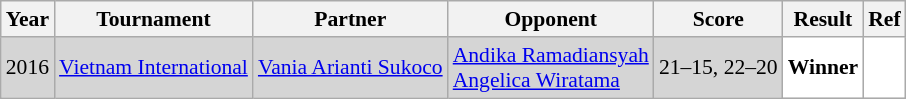<table class="sortable wikitable" style="font-size: 90%;">
<tr>
<th>Year</th>
<th>Tournament</th>
<th>Partner</th>
<th>Opponent</th>
<th>Score</th>
<th>Result</th>
<th>Ref</th>
</tr>
<tr style="background:#D5D5D5">
<td align="center">2016</td>
<td align="left"><a href='#'>Vietnam International</a></td>
<td align="left"> <a href='#'>Vania Arianti Sukoco</a></td>
<td align="left"> <a href='#'>Andika Ramadiansyah</a><br> <a href='#'>Angelica Wiratama</a></td>
<td align="left">21–15, 22–20</td>
<td style="text-align:left; background:white"> <strong>Winner</strong></td>
<td style="text-align:center; background:white"></td>
</tr>
</table>
